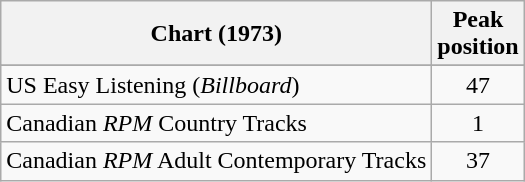<table class="wikitable sortable">
<tr>
<th>Chart (1973)</th>
<th>Peak<br>position</th>
</tr>
<tr>
</tr>
<tr>
</tr>
<tr>
<td>US Easy Listening (<em>Billboard</em>)</td>
<td align="center">47</td>
</tr>
<tr>
<td>Canadian <em>RPM</em> Country Tracks</td>
<td align="center">1</td>
</tr>
<tr>
<td>Canadian <em>RPM</em> Adult Contemporary Tracks</td>
<td align="center">37</td>
</tr>
</table>
